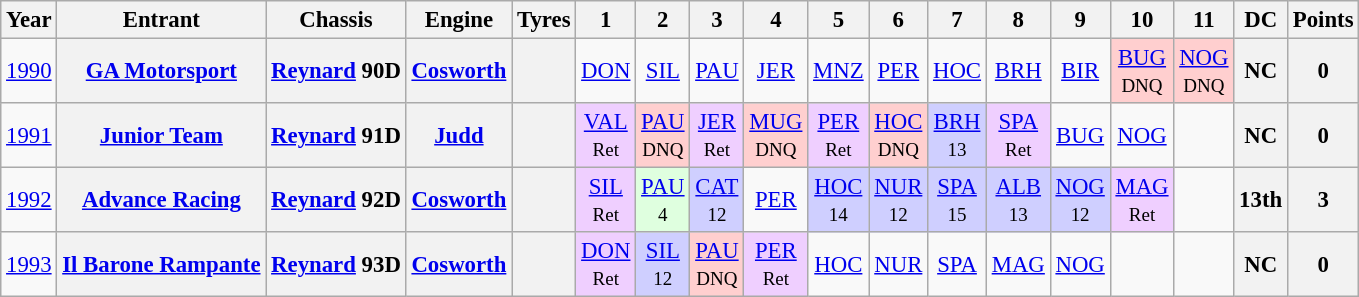<table class="wikitable" style="text-align:center; font-size:95%">
<tr>
<th>Year</th>
<th>Entrant</th>
<th>Chassis</th>
<th>Engine</th>
<th>Tyres</th>
<th>1</th>
<th>2</th>
<th>3</th>
<th>4</th>
<th>5</th>
<th>6</th>
<th>7</th>
<th>8</th>
<th>9</th>
<th>10</th>
<th>11</th>
<th>DC</th>
<th>Points</th>
</tr>
<tr>
<td><a href='#'>1990</a></td>
<th><a href='#'>GA Motorsport</a></th>
<th><a href='#'>Reynard</a> 90D</th>
<th><a href='#'>Cosworth</a></th>
<th></th>
<td><a href='#'>DON</a></td>
<td><a href='#'>SIL</a></td>
<td><a href='#'>PAU</a></td>
<td><a href='#'>JER</a></td>
<td><a href='#'>MNZ</a></td>
<td><a href='#'>PER</a></td>
<td><a href='#'>HOC</a></td>
<td><a href='#'>BRH</a></td>
<td><a href='#'>BIR</a></td>
<td style="background:#FFCFCF;"><a href='#'>BUG</a><br><small>DNQ</small></td>
<td style="background:#FFCFCF;"><a href='#'>NOG</a><br><small>DNQ</small></td>
<th>NC</th>
<th>0</th>
</tr>
<tr>
<td><a href='#'>1991</a></td>
<th><a href='#'>Junior Team</a></th>
<th><a href='#'>Reynard</a> 91D</th>
<th><a href='#'>Judd</a></th>
<th></th>
<td style="background:#EFCFFF;"><a href='#'>VAL</a><br><small>Ret</small></td>
<td style="background:#FFCFCF;"><a href='#'>PAU</a><br><small>DNQ</small></td>
<td style="background:#EFCFFF;"><a href='#'>JER</a><br><small>Ret</small></td>
<td style="background:#FFCFCF;"><a href='#'>MUG</a><br><small>DNQ</small></td>
<td style="background:#EFCFFF;"><a href='#'>PER</a><br><small>Ret</small></td>
<td style="background:#FFCFCF;"><a href='#'>HOC</a><br><small>DNQ</small></td>
<td style="background:#CFCFFF;"><a href='#'>BRH</a><br><small>13</small></td>
<td style="background:#EFCFFF;"><a href='#'>SPA</a><br><small>Ret</small></td>
<td><a href='#'>BUG</a></td>
<td><a href='#'>NOG</a></td>
<td></td>
<th>NC</th>
<th>0</th>
</tr>
<tr>
<td><a href='#'>1992</a></td>
<th><a href='#'>Advance Racing</a></th>
<th><a href='#'>Reynard</a> 92D</th>
<th><a href='#'>Cosworth</a></th>
<th></th>
<td style="background:#EFCFFF;"><a href='#'>SIL</a><br><small>Ret</small></td>
<td style="background:#DFFFDF;"><a href='#'>PAU</a><br><small>4</small></td>
<td style="background:#CFCFFF;"><a href='#'>CAT</a><br><small>12</small></td>
<td><a href='#'>PER</a></td>
<td style="background:#CFCFFF;"><a href='#'>HOC</a><br><small>14</small></td>
<td style="background:#CFCFFF;"><a href='#'>NUR</a><br><small>12</small></td>
<td style="background:#CFCFFF;"><a href='#'>SPA</a><br><small>15</small></td>
<td style="background:#CFCFFF;"><a href='#'>ALB</a><br><small>13</small></td>
<td style="background:#CFCFFF;"><a href='#'>NOG</a><br><small>12</small></td>
<td style="background:#EFCFFF;"><a href='#'>MAG</a><br><small>Ret</small></td>
<td></td>
<th>13th</th>
<th>3</th>
</tr>
<tr>
<td><a href='#'>1993</a></td>
<th><a href='#'>Il Barone Rampante</a></th>
<th><a href='#'>Reynard</a> 93D</th>
<th><a href='#'>Cosworth</a></th>
<th></th>
<td style="background:#EFCFFF;"><a href='#'>DON</a><br><small>Ret</small></td>
<td style="background:#CFCFFF;"><a href='#'>SIL</a><br><small>12</small></td>
<td style="background:#FFCFCF;"><a href='#'>PAU</a><br><small>DNQ</small></td>
<td style="background:#EFCFFF;"><a href='#'>PER</a><br><small>Ret</small></td>
<td><a href='#'>HOC</a></td>
<td><a href='#'>NUR</a></td>
<td><a href='#'>SPA</a></td>
<td><a href='#'>MAG</a></td>
<td><a href='#'>NOG</a></td>
<td></td>
<td></td>
<th>NC</th>
<th>0</th>
</tr>
</table>
